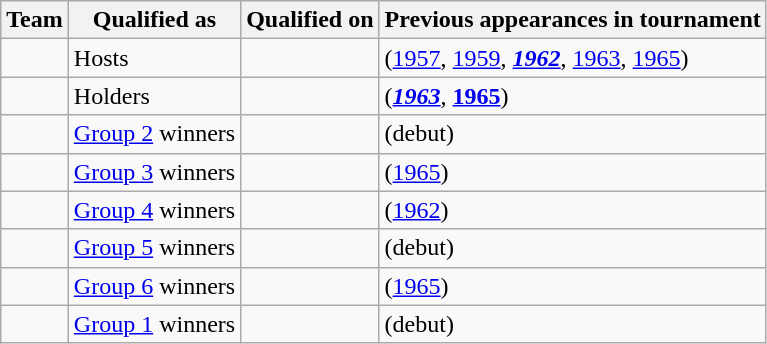<table class="wikitable sortable" style="text-align:left;">
<tr>
<th>Team</th>
<th>Qualified as</th>
<th>Qualified on</th>
<th>Previous appearances in tournament</th>
</tr>
<tr>
<td></td>
<td>Hosts</td>
<td></td>
<td> (<a href='#'>1957</a>, <a href='#'>1959</a>, <strong><em><a href='#'>1962</a></em></strong>, <a href='#'>1963</a>, <a href='#'>1965</a>)</td>
</tr>
<tr>
<td></td>
<td>Holders</td>
<td></td>
<td> (<strong><em><a href='#'>1963</a></em></strong>, <strong><a href='#'>1965</a></strong>)</td>
</tr>
<tr>
<td></td>
<td><a href='#'>Group 2</a> winners</td>
<td></td>
<td> (debut)</td>
</tr>
<tr>
<td></td>
<td><a href='#'>Group 3</a> winners</td>
<td></td>
<td> (<a href='#'>1965</a>)</td>
</tr>
<tr>
<td></td>
<td><a href='#'>Group 4</a> winners</td>
<td></td>
<td> (<a href='#'>1962</a>)</td>
</tr>
<tr>
<td></td>
<td><a href='#'>Group 5</a> winners</td>
<td></td>
<td> (debut)</td>
</tr>
<tr>
<td></td>
<td><a href='#'>Group 6</a> winners</td>
<td></td>
<td> (<a href='#'>1965</a>)</td>
</tr>
<tr>
<td></td>
<td><a href='#'>Group 1</a> winners</td>
<td></td>
<td> (debut)</td>
</tr>
</table>
